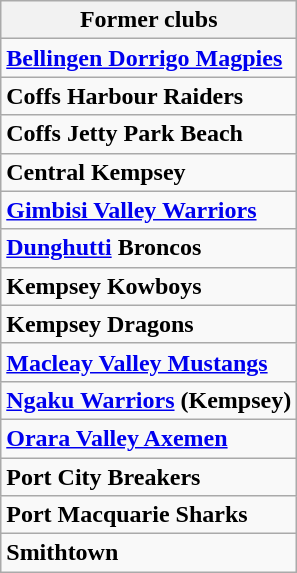<table class="wikitable sortable">
<tr>
<th><strong>Former clubs</strong></th>
</tr>
<tr>
<td><strong> <a href='#'>Bellingen Dorrigo Magpies</a></strong></td>
</tr>
<tr>
<td> <strong>Coffs Harbour Raiders</strong></td>
</tr>
<tr>
<td> <strong>Coffs Jetty Park Beach</strong></td>
</tr>
<tr>
<td><strong> Central Kempsey</strong></td>
</tr>
<tr>
<td> <strong><a href='#'>Gimbisi Valley Warriors</a></strong></td>
</tr>
<tr>
<td> <strong><a href='#'>Dunghutti</a> Broncos</strong></td>
</tr>
<tr>
<td> <strong>Kempsey Kowboys</strong></td>
</tr>
<tr>
<td><strong> Kempsey Dragons</strong></td>
</tr>
<tr>
<td><strong> <a href='#'>Macleay Valley Mustangs</a></strong></td>
</tr>
<tr>
<td> <strong><a href='#'>Ngaku Warriors</a> (Kempsey)</strong></td>
</tr>
<tr>
<td><strong> <a href='#'>Orara Valley Axemen</a></strong></td>
</tr>
<tr>
<td> <strong>Port City Breakers</strong></td>
</tr>
<tr>
<td><strong> Port Macquarie Sharks</strong></td>
</tr>
<tr>
<td> <strong>Smithtown</strong></td>
</tr>
</table>
